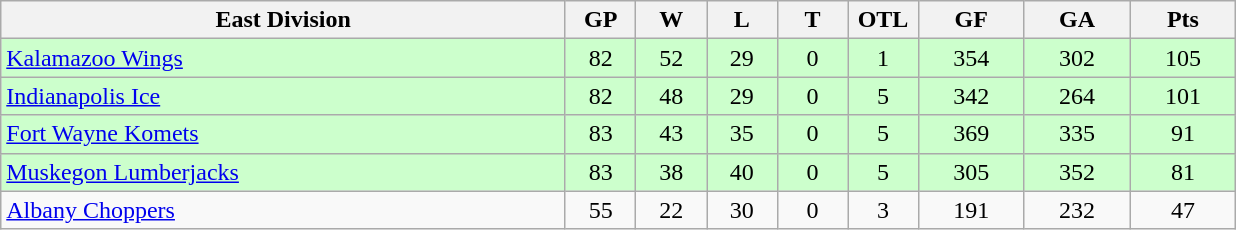<table class="wikitable">
<tr>
<th width="40%">East Division</th>
<th width="5%">GP</th>
<th width="5%">W</th>
<th width="5%">L</th>
<th width="5%">T</th>
<th width="5%">OTL</th>
<th width="7.5%">GF</th>
<th width="7.5%">GA</th>
<th width="7.5%">Pts</th>
</tr>
<tr align="center" bgcolor="#CCFFCC">
<td align="left"><a href='#'>Kalamazoo Wings</a></td>
<td>82</td>
<td>52</td>
<td>29</td>
<td>0</td>
<td>1</td>
<td>354</td>
<td>302</td>
<td>105</td>
</tr>
<tr align="center" bgcolor="#CCFFCC">
<td align="left"><a href='#'>Indianapolis Ice</a></td>
<td>82</td>
<td>48</td>
<td>29</td>
<td>0</td>
<td>5</td>
<td>342</td>
<td>264</td>
<td>101</td>
</tr>
<tr align="center" bgcolor="#CCFFCC">
<td align="left"><a href='#'>Fort Wayne Komets</a></td>
<td>83</td>
<td>43</td>
<td>35</td>
<td>0</td>
<td>5</td>
<td>369</td>
<td>335</td>
<td>91</td>
</tr>
<tr align="center" bgcolor="#CCFFCC">
<td align="left"><a href='#'>Muskegon Lumberjacks</a></td>
<td>83</td>
<td>38</td>
<td>40</td>
<td>0</td>
<td>5</td>
<td>305</td>
<td>352</td>
<td>81</td>
</tr>
<tr align="center">
<td align="left"><a href='#'>Albany Choppers</a></td>
<td>55</td>
<td>22</td>
<td>30</td>
<td>0</td>
<td>3</td>
<td>191</td>
<td>232</td>
<td>47</td>
</tr>
</table>
